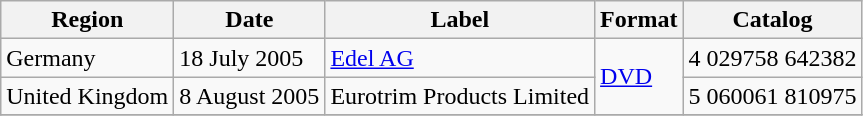<table class="wikitable">
<tr>
<th>Region</th>
<th>Date</th>
<th>Label</th>
<th>Format</th>
<th>Catalog</th>
</tr>
<tr>
<td rowspan="1">Germany</td>
<td rowspan="1">18 July 2005</td>
<td rowspan="1"><a href='#'>Edel AG</a></td>
<td rowspan="2"><a href='#'>DVD</a></td>
<td rowspan="1">4 029758 642382</td>
</tr>
<tr>
<td rowspan="1">United Kingdom</td>
<td rowspan="1">8 August 2005</td>
<td rowspan="1">Eurotrim Products Limited</td>
<td rowspan="1">5 060061 810975</td>
</tr>
<tr>
</tr>
</table>
